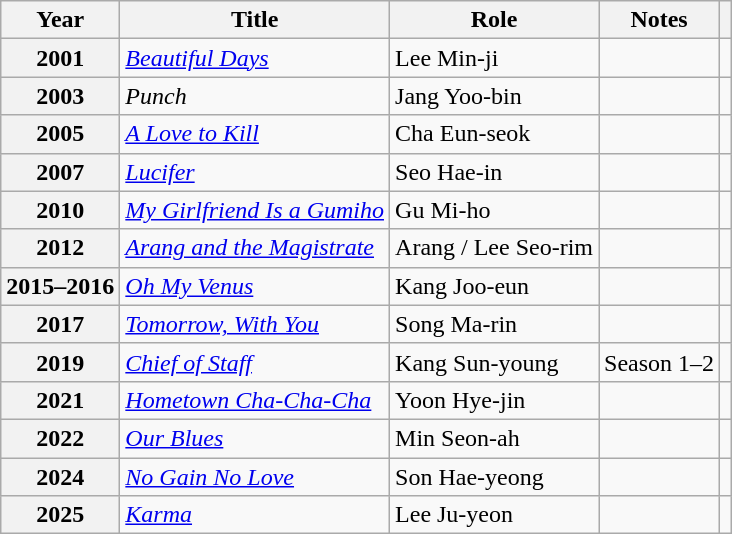<table class="wikitable sortable plainrowheaders">
<tr>
<th scope="col">Year</th>
<th scope="col">Title</th>
<th scope="col">Role</th>
<th scope="col" class="unsortable">Notes</th>
<th scope="col" class="unsortable"></th>
</tr>
<tr>
<th scope="row">2001</th>
<td><em><a href='#'>Beautiful Days</a></em></td>
<td>Lee Min-ji</td>
<td></td>
<td></td>
</tr>
<tr>
<th scope="row">2003</th>
<td><em>Punch</em></td>
<td>Jang Yoo-bin</td>
<td></td>
<td style="text-align:center"></td>
</tr>
<tr>
<th scope="row">2005</th>
<td><em><a href='#'>A Love to Kill</a></em></td>
<td>Cha Eun-seok</td>
<td></td>
<td></td>
</tr>
<tr>
<th scope="row">2007</th>
<td><em><a href='#'>Lucifer</a></em></td>
<td>Seo Hae-in</td>
<td></td>
<td></td>
</tr>
<tr>
<th scope="row">2010</th>
<td><em><a href='#'>My Girlfriend Is a Gumiho</a></em></td>
<td>Gu Mi-ho</td>
<td></td>
<td></td>
</tr>
<tr>
<th scope="row">2012</th>
<td><em><a href='#'>Arang and the Magistrate</a></em></td>
<td>Arang / Lee Seo-rim</td>
<td></td>
<td></td>
</tr>
<tr>
<th scope="row">2015–2016</th>
<td><em><a href='#'>Oh My Venus</a></em></td>
<td>Kang Joo-eun</td>
<td></td>
<td></td>
</tr>
<tr>
<th scope="row">2017</th>
<td><em><a href='#'>Tomorrow, With You</a></em></td>
<td>Song Ma-rin</td>
<td></td>
<td></td>
</tr>
<tr>
<th scope="row">2019</th>
<td><em><a href='#'>Chief of Staff</a></em></td>
<td>Kang Sun-young</td>
<td>Season 1–2</td>
<td style="text-align:center"></td>
</tr>
<tr>
<th scope="row">2021</th>
<td><em><a href='#'>Hometown Cha-Cha-Cha</a></em></td>
<td>Yoon Hye-jin</td>
<td></td>
<td style="text-align:center"></td>
</tr>
<tr>
<th scope="row">2022</th>
<td><em><a href='#'>Our Blues</a></em></td>
<td>Min Seon-ah</td>
<td></td>
<td style="text-align:center"></td>
</tr>
<tr>
<th scope="row">2024</th>
<td><em><a href='#'>No Gain No Love</a></em></td>
<td>Son Hae-yeong</td>
<td></td>
<td style="text-align:center"></td>
</tr>
<tr>
<th scope="row">2025</th>
<td><em><a href='#'>Karma</a></em></td>
<td>Lee Ju-yeon</td>
<td></td>
<td style="text-align:center"></td>
</tr>
</table>
